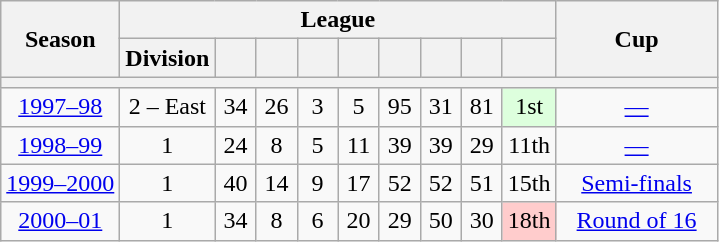<table class="wikitable sortable" style="text-align:center">
<tr>
<th rowspan="2">Season</th>
<th colspan="9">League</th>
<th rowspan="2" width="100">Cup</th>
</tr>
<tr>
<th>Division</th>
<th width="20"></th>
<th width="20"></th>
<th width="20"></th>
<th width="20"></th>
<th width="20"></th>
<th width="20"></th>
<th width="20"></th>
<th width="20"></th>
</tr>
<tr>
<th colspan="11"></th>
</tr>
<tr>
<td><a href='#'>1997–98</a></td>
<td>2 – East</td>
<td>34</td>
<td>26</td>
<td>3</td>
<td>5</td>
<td>95</td>
<td>31</td>
<td>81</td>
<td style="background-color:#DFD">1st</td>
<td><a href='#'>—</a></td>
</tr>
<tr>
<td><a href='#'>1998–99</a></td>
<td>1</td>
<td>24</td>
<td>8</td>
<td>5</td>
<td>11</td>
<td>39</td>
<td>39</td>
<td>29</td>
<td>11th</td>
<td><a href='#'>—</a></td>
</tr>
<tr>
<td><a href='#'>1999–2000</a></td>
<td>1</td>
<td>40</td>
<td>14</td>
<td>9</td>
<td>17</td>
<td>52</td>
<td>52</td>
<td>51</td>
<td>15th</td>
<td><a href='#'>Semi-finals</a></td>
</tr>
<tr>
<td><a href='#'>2000–01</a></td>
<td>1</td>
<td>34</td>
<td>8</td>
<td>6</td>
<td>20</td>
<td>29</td>
<td>50</td>
<td>30</td>
<td style="background-color:#FCC">18th</td>
<td><a href='#'>Round of 16</a></td>
</tr>
</table>
